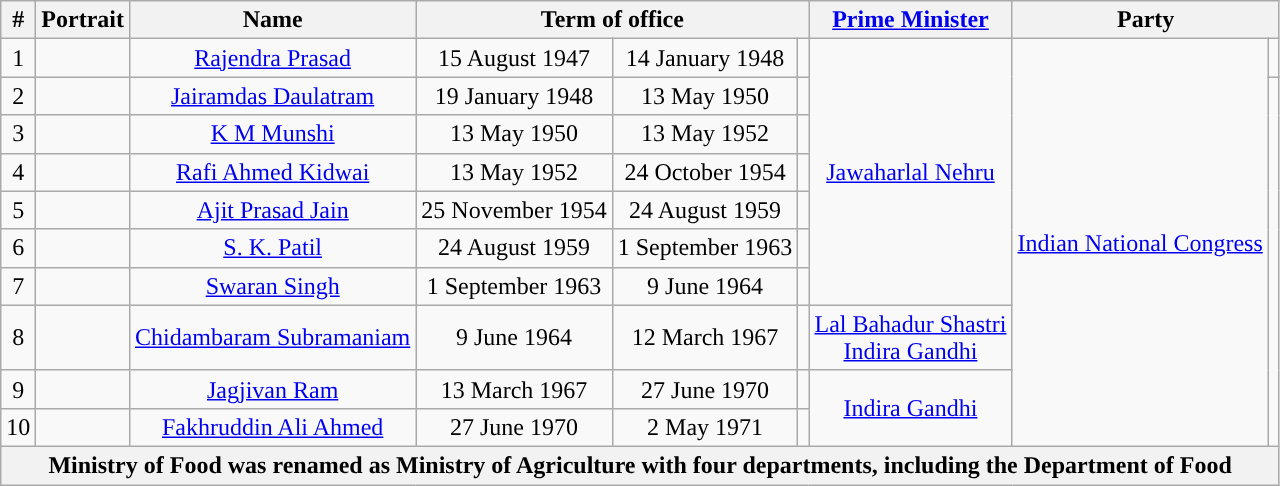<table class="wikitable" style="text-align:center">
<tr>
<th>#</th>
<th>Portrait</th>
<th>Name</th>
<th colspan="3">Term of office</th>
<th><a href='#'>Prime Minister</a></th>
<th colspan="2">Party</th>
</tr>
<tr>
<td>1</td>
<td></td>
<td><a href='#'>Rajendra Prasad</a></td>
<td>15 August 1947</td>
<td>14 January 1948</td>
<td></td>
<td rowspan="7"><a href='#'>Jawaharlal Nehru</a></td>
<td rowspan="10"><a href='#'>Indian National Congress</a></td>
<td></td>
</tr>
<tr>
<td>2</td>
<td></td>
<td><a href='#'>Jairamdas Daulatram</a></td>
<td>19 January 1948</td>
<td>13 May 1950</td>
<td></td>
</tr>
<tr>
<td>3</td>
<td></td>
<td><a href='#'>K M Munshi</a></td>
<td>13 May 1950</td>
<td>13 May 1952</td>
<td></td>
</tr>
<tr>
<td>4</td>
<td></td>
<td><a href='#'>Rafi Ahmed Kidwai</a></td>
<td>13 May 1952</td>
<td>24 October 1954</td>
<td></td>
</tr>
<tr>
<td>5</td>
<td></td>
<td><a href='#'>Ajit Prasad Jain</a></td>
<td>25 November 1954</td>
<td>24 August 1959</td>
<td></td>
</tr>
<tr>
<td>6</td>
<td></td>
<td><a href='#'>S. K. Patil</a></td>
<td>24 August 1959</td>
<td>1 September 1963</td>
<td></td>
</tr>
<tr>
<td>7</td>
<td></td>
<td><a href='#'>Swaran Singh</a></td>
<td>1 September 1963</td>
<td>9 June 1964</td>
<td></td>
</tr>
<tr>
<td>8</td>
<td></td>
<td><a href='#'>Chidambaram Subramaniam</a></td>
<td>9 June 1964</td>
<td>12 March 1967</td>
<td></td>
<td><a href='#'>Lal Bahadur Shastri</a><br><a href='#'>Indira Gandhi</a></td>
</tr>
<tr>
<td>9</td>
<td></td>
<td><a href='#'>Jagjivan Ram</a></td>
<td>13 March 1967</td>
<td>27 June 1970</td>
<td></td>
<td rowspan="2"><a href='#'>Indira Gandhi</a></td>
</tr>
<tr>
<td>10</td>
<td></td>
<td><a href='#'>Fakhruddin Ali Ahmed</a></td>
<td>27 June 1970</td>
<td>2 May 1971</td>
<td></td>
</tr>
<tr>
<th colspan="9">Ministry of Food was renamed as Ministry of Agriculture with four departments, including the Department of Food</th>
</tr>
</table>
